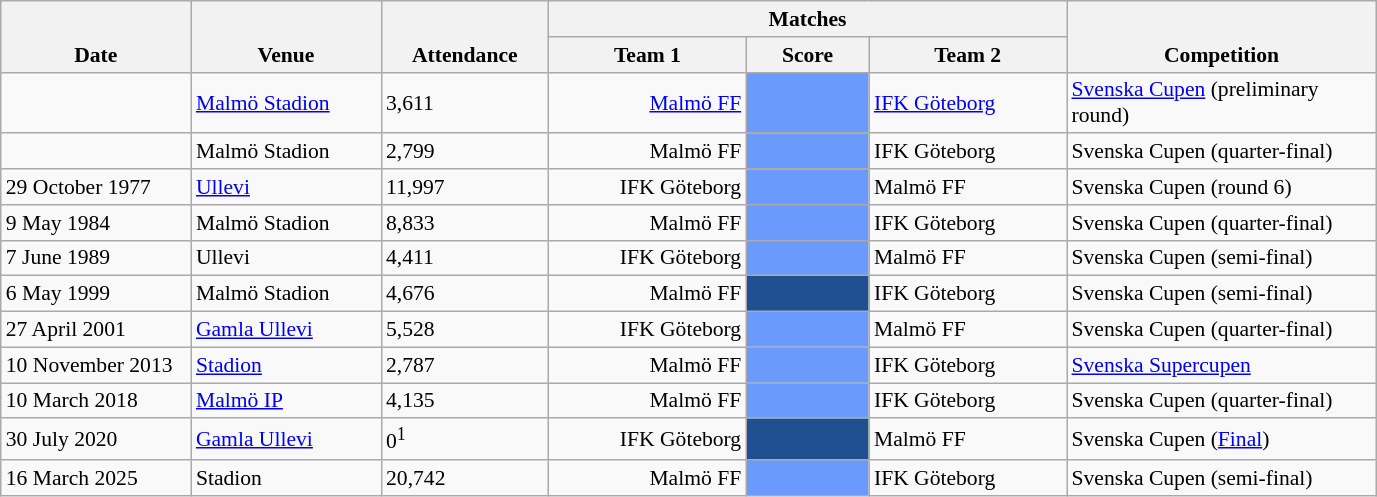<table class="wikitable" style="font-size:90%">
<tr>
<th rowspan="2" valign="bottom" width="120">Date</th>
<th rowspan="2" valign="bottom" width="120">Venue</th>
<th rowspan="2" valign="bottom" width="105">Attendance</th>
<th colspan="3" width="270">Matches</th>
<th rowspan="2" valign="bottom" width="200">Competition</th>
</tr>
<tr>
<th width="125">Team 1</th>
<th width="75">Score</th>
<th width="125">Team 2</th>
</tr>
<tr>
<td></td>
<td><a href='#'>Malmö Stadion</a></td>
<td>3,611</td>
<td align="right"><a href='#'>Malmö FF</a></td>
<td bgcolor=#6A9AFC></td>
<td align="left"><a href='#'>IFK Göteborg</a></td>
<td><a href='#'>Svenska Cupen</a> (preliminary round)</td>
</tr>
<tr>
<td></td>
<td>Malmö Stadion</td>
<td>2,799</td>
<td align="right">Malmö FF</td>
<td bgcolor=#6A9AFC></td>
<td align="left">IFK Göteborg</td>
<td>Svenska Cupen (quarter-final)</td>
</tr>
<tr>
<td>29 October 1977</td>
<td><a href='#'>Ullevi</a></td>
<td>11,997</td>
<td align="right">IFK Göteborg</td>
<td bgcolor=#6A9AFC></td>
<td align="left">Malmö FF</td>
<td>Svenska Cupen (round 6)</td>
</tr>
<tr>
<td>9 May 1984</td>
<td>Malmö Stadion</td>
<td>8,833</td>
<td align="right">Malmö FF</td>
<td bgcolor=#6A9AFC></td>
<td align="left">IFK Göteborg</td>
<td>Svenska Cupen (quarter-final)</td>
</tr>
<tr>
<td>7 June 1989</td>
<td>Ullevi</td>
<td>4,411</td>
<td align="right">IFK Göteborg</td>
<td bgcolor=#6A9AFC></td>
<td align="left">Malmö FF</td>
<td>Svenska Cupen (semi-final)</td>
</tr>
<tr>
<td>6 May 1999</td>
<td>Malmö Stadion</td>
<td>4,676</td>
<td align="right">Malmö FF</td>
<td bgcolor=#205090></td>
<td align="left">IFK Göteborg</td>
<td>Svenska Cupen (semi-final)</td>
</tr>
<tr>
<td>27 April 2001</td>
<td><a href='#'>Gamla Ullevi</a></td>
<td>5,528</td>
<td align="right">IFK Göteborg</td>
<td bgcolor=#6A9AFC></td>
<td align="left">Malmö FF</td>
<td>Svenska Cupen (quarter-final)</td>
</tr>
<tr>
<td>10 November 2013</td>
<td><a href='#'>Stadion</a></td>
<td>2,787</td>
<td align="right">Malmö FF</td>
<td bgcolor=#6A9AFC></td>
<td align="left">IFK Göteborg</td>
<td><a href='#'>Svenska Supercupen</a></td>
</tr>
<tr>
<td>10 March 2018</td>
<td><a href='#'>Malmö IP</a></td>
<td>4,135</td>
<td align="right">Malmö FF</td>
<td bgcolor=#6A9AFC></td>
<td align="left">IFK Göteborg</td>
<td>Svenska Cupen (quarter-final)</td>
</tr>
<tr>
<td>30 July 2020</td>
<td><a href='#'>Gamla Ullevi</a></td>
<td>0<sup>1</sup></td>
<td align="right">IFK Göteborg</td>
<td bgcolor=#205090></td>
<td align="left">Malmö FF</td>
<td>Svenska Cupen (<a href='#'>Final</a>)</td>
</tr>
<tr>
<td>16 March 2025</td>
<td>Stadion</td>
<td>20,742</td>
<td align="right">Malmö FF</td>
<td bgcolor=#6A9AFC></td>
<td align="left">IFK Göteborg</td>
<td>Svenska Cupen (semi-final)</td>
</tr>
</table>
